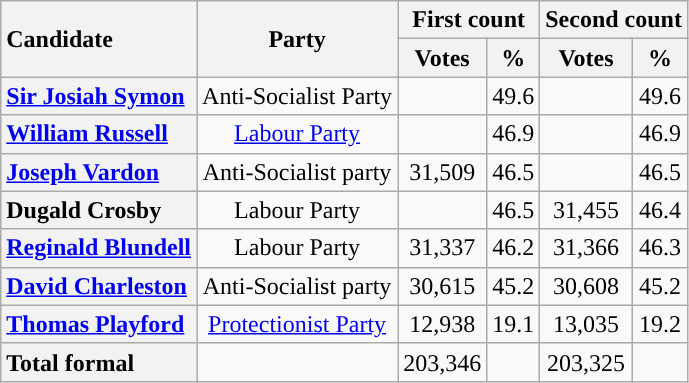<table class="wikitable">
<tr ---->
<th style="text-align:left;" rowSpan="2">Candidate</th>
<th rowSpan="2">Party</th>
<th colSpan="2">First count</th>
<th colSpan="2">Second count</th>
</tr>
<tr ---->
<th>Votes</th>
<th>%</th>
<th>Votes</th>
<th>%</th>
</tr>
<tr ---- align="center">
<th style="text-align:left;"><a href='#'>Sir Josiah Symon</a></th>
<td>Anti-Socialist Party</td>
<td></td>
<td>49.6</td>
<td></td>
<td>49.6</td>
</tr>
<tr ---- align="center">
<th style="text-align:left;"><a href='#'>William Russell</a></th>
<td><a href='#'>Labour Party</a></td>
<td></td>
<td>46.9</td>
<td></td>
<td>46.9</td>
</tr>
<tr ---- align="center">
<th style="text-align:left"><a href='#'>Joseph Vardon</a></th>
<td>Anti-Socialist party</td>
<td>31,509</td>
<td>46.5</td>
<td></td>
<td>46.5</td>
</tr>
<tr ---- align="center">
<th style="text-align:left">Dugald Crosby</th>
<td>Labour Party</td>
<td></td>
<td>46.5</td>
<td>31,455</td>
<td>46.4</td>
</tr>
<tr ---- align="center">
<th style="text-align:left"><a href='#'>Reginald Blundell</a></th>
<td>Labour Party</td>
<td>31,337</td>
<td>46.2</td>
<td>31,366</td>
<td>46.3</td>
</tr>
<tr ---- align="center">
<th style="text-align:left"><a href='#'>David Charleston</a></th>
<td>Anti-Socialist party</td>
<td>30,615</td>
<td>45.2</td>
<td>30,608</td>
<td>45.2</td>
</tr>
<tr ---- align="center">
<th style="text-align:left"><a href='#'>Thomas Playford</a></th>
<td><a href='#'>Protectionist Party</a></td>
<td>12,938</td>
<td>19.1</td>
<td>13,035</td>
<td>19.2</td>
</tr>
<tr ---- align="center">
<th style="text-align:left">Total formal</th>
<td></td>
<td>203,346</td>
<td></td>
<td>203,325</td>
<td></td>
</tr>
</table>
